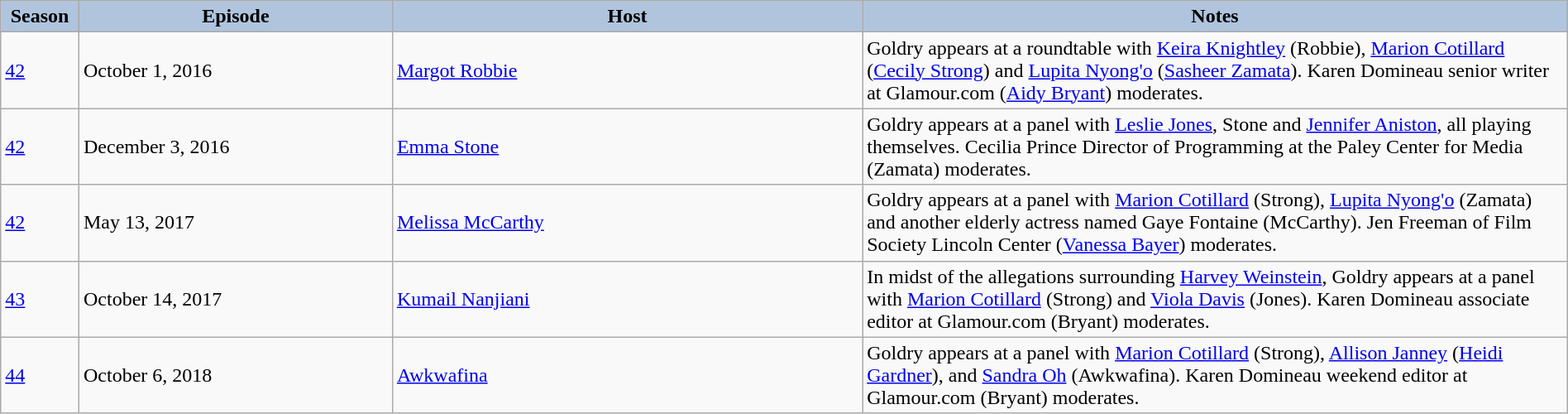<table class="wikitable" style="width:100%;">
<tr>
<th style="background:#B0C4DE;" width="5%">Season</th>
<th style="background:#B0C4DE;" width="20%">Episode</th>
<th style="background:#B0C4DE;" width="30%">Host</th>
<th style="background:#B0C4DE;" width="45%">Notes</th>
</tr>
<tr>
<td><a href='#'>42</a></td>
<td>October 1, 2016</td>
<td><a href='#'>Margot Robbie</a></td>
<td>Goldry appears at a roundtable with <a href='#'>Keira Knightley</a> (Robbie), <a href='#'>Marion Cotillard</a> (<a href='#'>Cecily Strong</a>) and <a href='#'>Lupita Nyong'o</a> (<a href='#'>Sasheer Zamata</a>). Karen Domineau senior writer at Glamour.com (<a href='#'>Aidy Bryant</a>) moderates.</td>
</tr>
<tr>
<td><a href='#'>42</a></td>
<td>December 3, 2016</td>
<td><a href='#'>Emma Stone</a></td>
<td>Goldry appears at a panel with <a href='#'>Leslie Jones</a>, Stone and <a href='#'>Jennifer Aniston</a>, all playing themselves. Cecilia Prince Director of Programming at the Paley Center for Media (Zamata) moderates.</td>
</tr>
<tr>
<td><a href='#'>42</a></td>
<td>May 13, 2017</td>
<td><a href='#'>Melissa McCarthy</a></td>
<td>Goldry appears at a panel with <a href='#'>Marion Cotillard</a> (Strong), <a href='#'>Lupita Nyong'o</a> (Zamata) and another elderly actress named Gaye Fontaine (McCarthy). Jen Freeman of Film Society Lincoln Center (<a href='#'>Vanessa Bayer</a>) moderates.</td>
</tr>
<tr>
<td><a href='#'>43</a></td>
<td>October 14, 2017</td>
<td><a href='#'>Kumail Nanjiani</a></td>
<td>In midst of the allegations surrounding <a href='#'>Harvey Weinstein</a>, Goldry appears at a panel with <a href='#'>Marion Cotillard</a> (Strong) and <a href='#'>Viola Davis</a> (Jones). Karen Domineau associate editor at Glamour.com (Bryant) moderates.</td>
</tr>
<tr>
<td><a href='#'>44</a></td>
<td>October 6, 2018</td>
<td><a href='#'>Awkwafina</a></td>
<td>Goldry appears at a panel with <a href='#'>Marion Cotillard</a> (Strong), <a href='#'>Allison Janney</a> (<a href='#'>Heidi Gardner</a>), and <a href='#'>Sandra Oh</a> (Awkwafina). Karen Domineau weekend editor at Glamour.com (Bryant) moderates.</td>
</tr>
</table>
